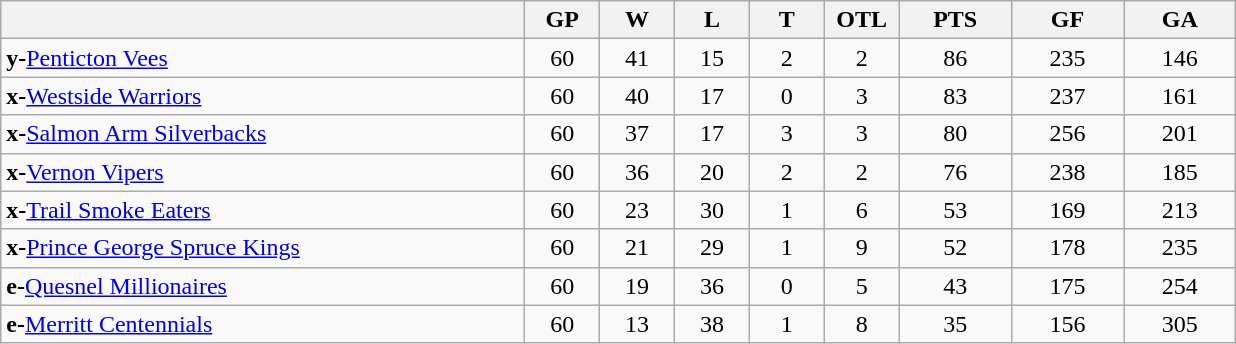<table class="wikitable">
<tr>
<th bgcolor="#DDDDFF" width="35%"></th>
<th bgcolor="#DDDDFF" width="5%">GP</th>
<th bgcolor="#DDDDFF" width="5%">W</th>
<th bgcolor="#DDDDFF" width="5%">L</th>
<th bgcolor="#DDDDFF" width="5%">T</th>
<th bgcolor="#DDDDFF" width="5%">OTL</th>
<th bgcolor="#DDDDFF" width="7.5%">PTS</th>
<th bgcolor="#DDDDFF" width="7.5%">GF</th>
<th bgcolor="#DDDDFF" width="7.5%">GA</th>
</tr>
<tr align=center>
<td align=left><strong>y-</strong><a href='#'>Penticton Vees</a></td>
<td>60</td>
<td>41</td>
<td>15</td>
<td>2</td>
<td>2</td>
<td>86</td>
<td>235</td>
<td>146</td>
</tr>
<tr align=center>
<td align=left><strong>x-</strong><a href='#'>Westside Warriors</a></td>
<td>60</td>
<td>40</td>
<td>17</td>
<td>0</td>
<td>3</td>
<td>83</td>
<td>237</td>
<td>161</td>
</tr>
<tr align=center>
<td align=left><strong>x-</strong><a href='#'>Salmon Arm Silverbacks</a></td>
<td>60</td>
<td>37</td>
<td>17</td>
<td>3</td>
<td>3</td>
<td>80</td>
<td>256</td>
<td>201</td>
</tr>
<tr align=center>
<td align=left><strong>x-</strong><a href='#'>Vernon Vipers</a></td>
<td>60</td>
<td>36</td>
<td>20</td>
<td>2</td>
<td>2</td>
<td>76</td>
<td>238</td>
<td>185</td>
</tr>
<tr align=center>
<td align=left><strong>x-</strong><a href='#'>Trail Smoke Eaters</a></td>
<td>60</td>
<td>23</td>
<td>30</td>
<td>1</td>
<td>6</td>
<td>53</td>
<td>169</td>
<td>213</td>
</tr>
<tr align=center>
<td align=left><strong>x-</strong><a href='#'>Prince George Spruce Kings</a></td>
<td>60</td>
<td>21</td>
<td>29</td>
<td>1</td>
<td>9</td>
<td>52</td>
<td>178</td>
<td>235</td>
</tr>
<tr align=center>
<td align=left><strong>e-</strong><a href='#'>Quesnel Millionaires</a></td>
<td>60</td>
<td>19</td>
<td>36</td>
<td>0</td>
<td>5</td>
<td>43</td>
<td>175</td>
<td>254</td>
</tr>
<tr align=center>
<td align=left><strong>e-</strong><a href='#'>Merritt Centennials</a></td>
<td>60</td>
<td>13</td>
<td>38</td>
<td>1</td>
<td>8</td>
<td>35</td>
<td>156</td>
<td>305</td>
</tr>
</table>
